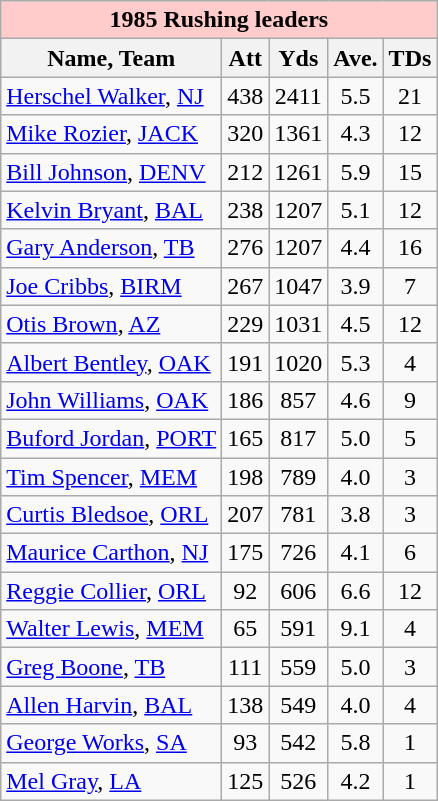<table class="wikitable">
<tr bgcolor="#ffcbcb">
<td colspan="6" align="center"><strong>1985 Rushing leaders</strong></td>
</tr>
<tr bgcolor="#efefef">
<th>Name, Team</th>
<th>Att</th>
<th>Yds</th>
<th>Ave.</th>
<th>TDs</th>
</tr>
<tr align="center">
<td align="left"><a href='#'>Herschel Walker</a>, <a href='#'>NJ</a></td>
<td>438</td>
<td>2411</td>
<td>5.5</td>
<td>21</td>
</tr>
<tr align="center">
<td align="left"><a href='#'>Mike Rozier</a>, <a href='#'>JACK</a></td>
<td>320</td>
<td>1361</td>
<td>4.3</td>
<td>12</td>
</tr>
<tr align="center">
<td align="left"><a href='#'>Bill Johnson</a>, <a href='#'>DENV</a></td>
<td>212</td>
<td>1261</td>
<td>5.9</td>
<td>15</td>
</tr>
<tr align="center">
<td align="left"><a href='#'>Kelvin Bryant</a>, <a href='#'>BAL</a></td>
<td>238</td>
<td>1207</td>
<td>5.1</td>
<td>12</td>
</tr>
<tr align="center">
<td align="left"><a href='#'>Gary Anderson</a>, <a href='#'>TB</a></td>
<td>276</td>
<td>1207</td>
<td>4.4</td>
<td>16</td>
</tr>
<tr align="center">
<td align="left"><a href='#'>Joe Cribbs</a>, <a href='#'>BIRM</a></td>
<td>267</td>
<td>1047</td>
<td>3.9</td>
<td>7</td>
</tr>
<tr align="center">
<td align="left"><a href='#'>Otis Brown</a>, <a href='#'>AZ</a></td>
<td>229</td>
<td>1031</td>
<td>4.5</td>
<td>12</td>
</tr>
<tr align="center">
<td align="left"><a href='#'>Albert Bentley</a>, <a href='#'>OAK</a></td>
<td>191</td>
<td>1020</td>
<td>5.3</td>
<td>4</td>
</tr>
<tr align="center">
<td align="left"><a href='#'>John Williams</a>, <a href='#'>OAK</a></td>
<td>186</td>
<td>857</td>
<td>4.6</td>
<td>9</td>
</tr>
<tr align="center">
<td align="left"><a href='#'>Buford Jordan</a>, <a href='#'>PORT</a></td>
<td>165</td>
<td>817</td>
<td>5.0</td>
<td>5</td>
</tr>
<tr align="center">
<td align="left"><a href='#'>Tim Spencer</a>, <a href='#'>MEM</a></td>
<td>198</td>
<td>789</td>
<td>4.0</td>
<td>3</td>
</tr>
<tr align="center">
<td align="left"><a href='#'>Curtis Bledsoe</a>, <a href='#'>ORL</a></td>
<td>207</td>
<td>781</td>
<td>3.8</td>
<td>3</td>
</tr>
<tr align="center">
<td align="left"><a href='#'>Maurice Carthon</a>, <a href='#'>NJ</a></td>
<td>175</td>
<td>726</td>
<td>4.1</td>
<td>6</td>
</tr>
<tr align="center">
<td align="left"><a href='#'>Reggie Collier</a>, <a href='#'>ORL</a></td>
<td>92</td>
<td>606</td>
<td>6.6</td>
<td>12</td>
</tr>
<tr align="center">
<td align="left"><a href='#'>Walter Lewis</a>, <a href='#'>MEM</a></td>
<td>65</td>
<td>591</td>
<td>9.1</td>
<td>4</td>
</tr>
<tr align="center">
<td align="left"><a href='#'>Greg Boone</a>, <a href='#'>TB</a></td>
<td>111</td>
<td>559</td>
<td>5.0</td>
<td>3</td>
</tr>
<tr align="center">
<td align="left"><a href='#'>Allen Harvin</a>, <a href='#'>BAL</a></td>
<td>138</td>
<td>549</td>
<td>4.0</td>
<td>4</td>
</tr>
<tr align="center">
<td align="left"><a href='#'>George Works</a>, <a href='#'>SA</a></td>
<td>93</td>
<td>542</td>
<td>5.8</td>
<td>1</td>
</tr>
<tr align="center">
<td align="left"><a href='#'>Mel Gray</a>, <a href='#'>LA</a></td>
<td>125</td>
<td>526</td>
<td>4.2</td>
<td>1</td>
</tr>
</table>
